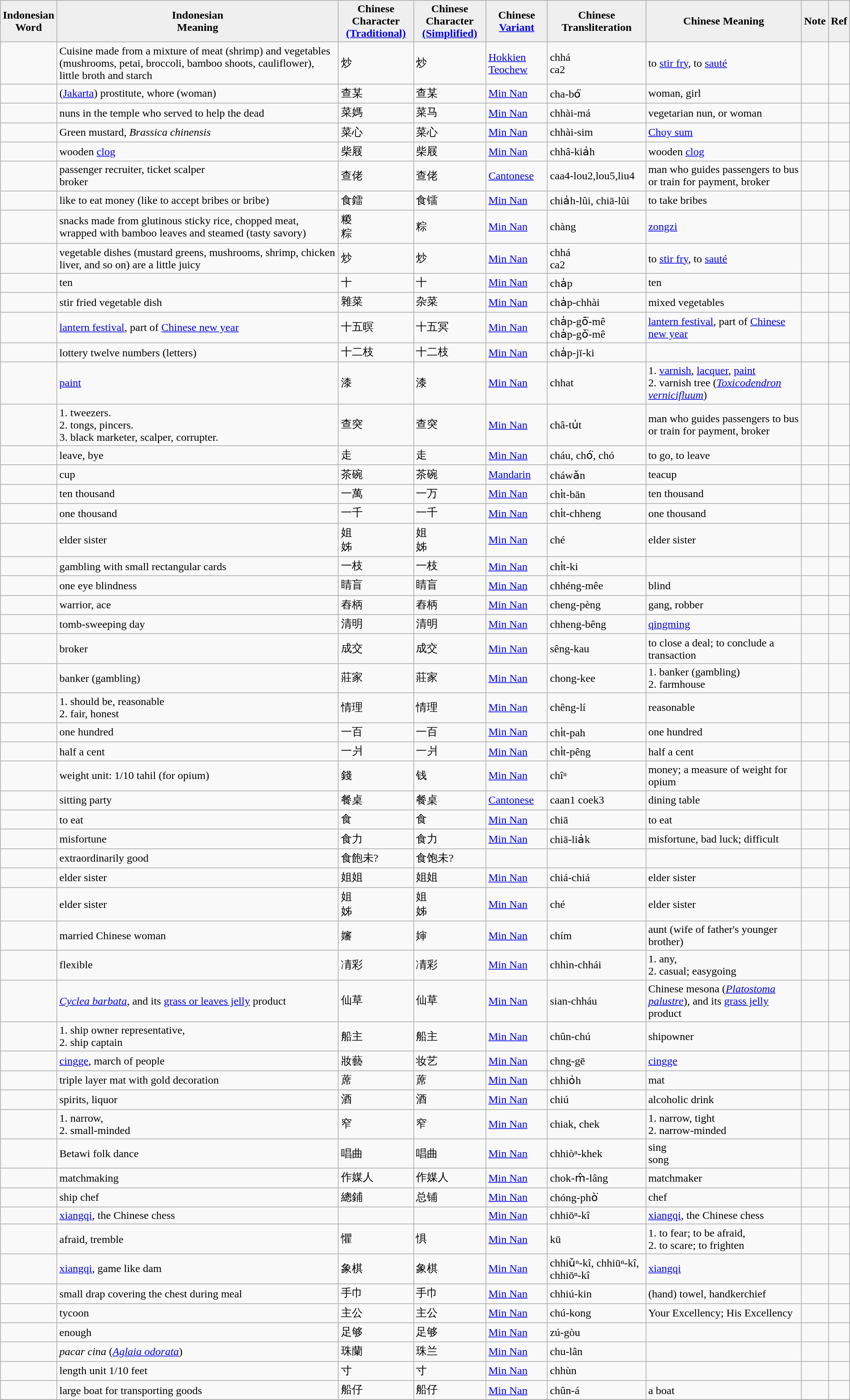<table class="wikitable">
<tr>
<th style="background:#efefef;">Indonesian <br>Word</th>
<th style="background:#efefef;">Indonesian <br>Meaning</th>
<th style="background:#efefef;">Chinese Character <br><a href='#'>(Traditional)</a></th>
<th style="background:#efefef;">Chinese Character <br><a href='#'>(Simplified)</a></th>
<th style="background:#efefef;">Chinese <a href='#'>Variant</a></th>
<th style="background:#efefef;">Chinese Transliteration</th>
<th style="background:#efefef;">Chinese Meaning</th>
<th style="background:#efefef;">Note</th>
<th style="background:#efefef;">Ref</th>
</tr>
<tr>
<td></td>
<td>Cuisine made from a mixture of meat (shrimp) and vegetables (mushrooms, petai, broccoli, bamboo shoots, cauliflower), little broth and starch</td>
<td>炒</td>
<td>炒</td>
<td><a href='#'>Hokkien</a><br><a href='#'>Teochew</a></td>
<td>chhá<br>ca2</td>
<td>to <a href='#'>stir fry</a>, to <a href='#'>sauté</a></td>
<td></td>
<td></td>
</tr>
<tr>
<td></td>
<td>(<a href='#'>Jakarta</a>) prostitute, whore (woman)</td>
<td>查某</td>
<td>查某</td>
<td><a href='#'>Min Nan</a></td>
<td>cha-bó͘</td>
<td>woman, girl</td>
<td></td>
<td></td>
</tr>
<tr>
<td></td>
<td>nuns in the temple who served to help the dead</td>
<td>菜媽</td>
<td>菜马</td>
<td><a href='#'>Min Nan</a></td>
<td>chhài-má</td>
<td>vegetarian nun, or woman</td>
<td></td>
<td></td>
</tr>
<tr>
<td></td>
<td>Green mustard, <em>Brassica chinensis</em></td>
<td>菜心</td>
<td>菜心</td>
<td><a href='#'>Min Nan</a></td>
<td>chhài-sim</td>
<td><a href='#'>Choy sum</a></td>
<td></td>
<td></td>
</tr>
<tr>
<td></td>
<td>wooden <a href='#'>clog</a></td>
<td>柴屐</td>
<td>柴屐</td>
<td><a href='#'>Min Nan</a></td>
<td>chhâ-kia̍h</td>
<td>wooden <a href='#'>clog</a></td>
<td></td>
<td></td>
</tr>
<tr>
<td></td>
<td>passenger recruiter, ticket scalper<br> broker</td>
<td>查佬</td>
<td>查佬</td>
<td><a href='#'>Cantonese</a></td>
<td>caa4-lou2,lou5,liu4</td>
<td>man who guides passengers to bus or train for payment, broker</td>
<td></td>
<td></td>
</tr>
<tr>
<td></td>
<td>like to eat money (like to accept bribes or bribe)</td>
<td>食鐳</td>
<td>食镭</td>
<td><a href='#'>Min Nan</a></td>
<td>chia̍h-lûi, chiā-lûi</td>
<td>to take bribes</td>
<td></td>
<td></td>
</tr>
<tr>
<td></td>
<td>snacks made from glutinous sticky rice, chopped meat, wrapped with bamboo leaves and steamed (tasty savory)</td>
<td>糉<br>粽</td>
<td>粽</td>
<td><a href='#'>Min Nan</a></td>
<td>chàng</td>
<td><a href='#'>zongzi</a></td>
<td></td>
<td></td>
</tr>
<tr>
<td></td>
<td>vegetable dishes (mustard greens, mushrooms, shrimp, chicken liver, and so on) are a little juicy</td>
<td>炒</td>
<td>炒</td>
<td><a href='#'>Min Nan</a></td>
<td>chhá<br>ca2</td>
<td>to <a href='#'>stir fry</a>, to <a href='#'>sauté</a></td>
<td></td>
<td></td>
</tr>
<tr>
<td></td>
<td>ten</td>
<td>十</td>
<td>十</td>
<td><a href='#'>Min Nan</a></td>
<td>cha̍p</td>
<td>ten</td>
<td></td>
<td></td>
</tr>
<tr>
<td></td>
<td>stir fried vegetable dish</td>
<td>雜菜</td>
<td>杂菜</td>
<td><a href='#'>Min Nan</a></td>
<td>cha̍p-chhài</td>
<td>mixed vegetables</td>
<td></td>
<td></td>
</tr>
<tr>
<td></td>
<td><a href='#'>lantern festival</a>, part of <a href='#'>Chinese new year</a></td>
<td>十五暝</td>
<td>十五冥</td>
<td><a href='#'>Min Nan</a></td>
<td>cha̍p-gō͘-mê<br>cha̍p-gǒ͘-mê</td>
<td><a href='#'>lantern festival</a>, part of <a href='#'>Chinese new year</a></td>
<td></td>
<td></td>
</tr>
<tr>
<td></td>
<td>lottery twelve numbers (letters)</td>
<td>十二枝</td>
<td>十二枝</td>
<td><a href='#'>Min Nan</a></td>
<td>cha̍p-jī-ki</td>
<td></td>
<td></td>
<td></td>
</tr>
<tr>
<td></td>
<td><a href='#'>paint</a></td>
<td>漆</td>
<td>漆</td>
<td><a href='#'>Min Nan</a></td>
<td>chhat</td>
<td>1. <a href='#'>varnish</a>, <a href='#'>lacquer</a>, <a href='#'>paint</a> <br>2. varnish tree (<em><a href='#'>Toxicodendron vernicifluum</a></em>)</td>
<td></td>
<td></td>
</tr>
<tr>
<td></td>
<td>1. tweezers. <br>2. tongs, pincers. <br>3. black marketer, scalper, corrupter.</td>
<td>查突</td>
<td>查突</td>
<td><a href='#'>Min Nan</a></td>
<td>châ-tu̍t</td>
<td>man who guides passengers to bus or train for payment, broker</td>
<td></td>
<td></td>
</tr>
<tr>
<td></td>
<td>leave, bye</td>
<td>走</td>
<td>走</td>
<td><a href='#'>Min Nan</a></td>
<td>cháu, chó͘, chó</td>
<td>to go, to leave</td>
<td></td>
<td></td>
</tr>
<tr>
<td></td>
<td>cup</td>
<td>茶碗</td>
<td>茶碗</td>
<td><a href='#'>Mandarin</a></td>
<td>cháwǎn</td>
<td>teacup</td>
<td></td>
<td></td>
</tr>
<tr>
<td></td>
<td>ten thousand</td>
<td>一萬</td>
<td>一万</td>
<td><a href='#'>Min Nan</a></td>
<td>chi̍t-bān</td>
<td>ten thousand</td>
<td></td>
<td></td>
</tr>
<tr>
<td></td>
<td>one thousand</td>
<td>一千</td>
<td>一千</td>
<td><a href='#'>Min Nan</a></td>
<td>chi̍t-chheng</td>
<td>one thousand</td>
<td></td>
<td></td>
</tr>
<tr>
<td></td>
<td>elder sister</td>
<td>姐<br>姊</td>
<td>姐<br>姊</td>
<td><a href='#'>Min Nan</a></td>
<td>ché</td>
<td>elder sister</td>
<td></td>
<td></td>
</tr>
<tr>
<td></td>
<td>gambling with small rectangular cards</td>
<td>一枝</td>
<td>一枝</td>
<td><a href='#'>Min Nan</a></td>
<td>chi̍t-ki</td>
<td></td>
<td></td>
<td></td>
</tr>
<tr>
<td></td>
<td>one eye blindness</td>
<td>睛盲</td>
<td>睛盲</td>
<td><a href='#'>Min Nan</a></td>
<td>chhéng-mêe</td>
<td>blind</td>
<td></td>
<td></td>
</tr>
<tr>
<td></td>
<td>warrior, ace</td>
<td>舂柄</td>
<td>舂柄</td>
<td><a href='#'>Min Nan</a></td>
<td>cheng-pèng</td>
<td>gang, robber</td>
<td></td>
<td></td>
</tr>
<tr>
<td></td>
<td>tomb-sweeping day</td>
<td>清明</td>
<td>清明</td>
<td><a href='#'>Min Nan</a></td>
<td>chheng-bêng</td>
<td><a href='#'>qingming</a></td>
<td></td>
<td></td>
</tr>
<tr>
<td></td>
<td>broker</td>
<td>成交</td>
<td>成交</td>
<td><a href='#'>Min Nan</a></td>
<td>sêng-kau</td>
<td>to close a deal; to conclude a transaction</td>
<td></td>
<td></td>
</tr>
<tr>
<td></td>
<td>banker (gambling)</td>
<td>莊家</td>
<td>莊家</td>
<td><a href='#'>Min Nan</a></td>
<td>chong-kee</td>
<td>1. banker (gambling)<br> 2. farmhouse</td>
<td></td>
<td></td>
</tr>
<tr>
<td></td>
<td>1. should be, reasonable <br>2. fair, honest</td>
<td>情理</td>
<td>情理</td>
<td><a href='#'>Min Nan</a></td>
<td>chêng-lí</td>
<td>reasonable</td>
<td></td>
<td></td>
</tr>
<tr>
<td></td>
<td>one hundred</td>
<td>一百</td>
<td>一百</td>
<td><a href='#'>Min Nan</a></td>
<td>chi̍t-pah</td>
<td>one hundred</td>
<td></td>
<td></td>
</tr>
<tr>
<td></td>
<td>half a cent</td>
<td>一爿</td>
<td>一爿</td>
<td><a href='#'>Min Nan</a></td>
<td>chi̍t-pêng</td>
<td>half a cent</td>
<td></td>
<td></td>
</tr>
<tr>
<td></td>
<td>weight unit: 1/10 tahil (for opium)</td>
<td>錢</td>
<td>钱</td>
<td><a href='#'>Min Nan</a></td>
<td>chîⁿ</td>
<td>money; a measure of weight for opium</td>
<td></td>
<td></td>
</tr>
<tr>
<td></td>
<td>sitting party</td>
<td>餐桌</td>
<td>餐桌</td>
<td><a href='#'>Cantonese</a></td>
<td>caan1 coek3</td>
<td>dining table</td>
<td></td>
<td></td>
</tr>
<tr>
<td></td>
<td>to eat</td>
<td>食</td>
<td>食</td>
<td><a href='#'>Min Nan</a></td>
<td>chiā</td>
<td>to eat</td>
<td></td>
<td></td>
</tr>
<tr>
<td></td>
<td>misfortune</td>
<td>食力</td>
<td>食力</td>
<td><a href='#'>Min Nan</a></td>
<td>chiā-lia̍k</td>
<td>misfortune, bad luck; difficult</td>
<td></td>
<td></td>
</tr>
<tr>
<td></td>
<td>extraordinarily good</td>
<td>食飽未?</td>
<td>食饱未?</td>
<td></td>
<td></td>
<td></td>
<td></td>
<td></td>
</tr>
<tr>
<td></td>
<td>elder sister</td>
<td>姐姐</td>
<td>姐姐</td>
<td><a href='#'>Min Nan</a></td>
<td>chiá-chiá</td>
<td>elder sister</td>
<td></td>
<td></td>
</tr>
<tr>
<td></td>
<td>elder sister</td>
<td>姐<br>姊</td>
<td>姐<br>姊</td>
<td><a href='#'>Min Nan</a></td>
<td>ché</td>
<td>elder sister</td>
<td></td>
<td></td>
</tr>
<tr>
<td></td>
<td>married Chinese woman</td>
<td>嬸</td>
<td>婶</td>
<td><a href='#'>Min Nan</a></td>
<td>chím</td>
<td>aunt (wife of father's younger brother)</td>
<td></td>
<td></td>
</tr>
<tr>
<td></td>
<td>flexible</td>
<td>凊彩</td>
<td>凊彩</td>
<td><a href='#'>Min Nan</a></td>
<td>chhìn-chhái</td>
<td>1. any, <br>2. casual; easygoing</td>
<td></td>
<td></td>
</tr>
<tr>
<td></td>
<td><em><a href='#'>Cyclea barbata</a></em>, and its <a href='#'>grass or leaves jelly</a> product</td>
<td>仙草</td>
<td>仙草</td>
<td><a href='#'>Min Nan</a></td>
<td>sian-chháu</td>
<td>Chinese mesona (<em><a href='#'>Platostoma palustre</a></em>), and its <a href='#'>grass jelly</a> product</td>
<td></td>
<td></td>
</tr>
<tr>
<td></td>
<td>1. ship owner representative, <br>2. ship captain</td>
<td>船主</td>
<td>船主</td>
<td><a href='#'>Min Nan</a></td>
<td>chûn-chú</td>
<td>shipowner</td>
<td></td>
<td></td>
</tr>
<tr>
<td></td>
<td><a href='#'>cingge</a>, march of people</td>
<td>妝藝</td>
<td>妆艺</td>
<td><a href='#'>Min Nan</a></td>
<td>chng-gē</td>
<td><a href='#'>cingge</a></td>
<td></td>
<td></td>
</tr>
<tr>
<td></td>
<td>triple layer mat with gold decoration</td>
<td>蓆</td>
<td>蓆</td>
<td><a href='#'>Min Nan</a></td>
<td>chhio̍h</td>
<td>mat</td>
<td></td>
<td></td>
</tr>
<tr>
<td></td>
<td>spirits, liquor</td>
<td>酒</td>
<td>酒</td>
<td><a href='#'>Min Nan</a></td>
<td>chiú</td>
<td>alcoholic drink</td>
<td></td>
<td></td>
</tr>
<tr>
<td></td>
<td>1. narrow, <br>2. small-minded</td>
<td>窄</td>
<td>窄</td>
<td><a href='#'>Min Nan</a></td>
<td>chiak, chek</td>
<td>1. narrow, tight <br>2. narrow-minded</td>
<td></td>
<td></td>
</tr>
<tr>
<td></td>
<td>Betawi folk dance</td>
<td>唱曲</td>
<td>唱曲</td>
<td><a href='#'>Min Nan</a></td>
<td>chhiòⁿ-khek</td>
<td>sing<br>song</td>
<td></td>
<td></td>
</tr>
<tr>
<td></td>
<td>matchmaking</td>
<td>作媒人</td>
<td>作媒人</td>
<td><a href='#'>Min Nan</a></td>
<td>chok-m̂-lâng</td>
<td>matchmaker</td>
<td></td>
<td></td>
</tr>
<tr>
<td></td>
<td>ship chef</td>
<td>總鋪</td>
<td>总铺</td>
<td><a href='#'>Min Nan</a></td>
<td>chóng-phò͘</td>
<td>chef</td>
<td></td>
<td></td>
</tr>
<tr>
<td></td>
<td><a href='#'>xiangqi</a>, the Chinese chess</td>
<td></td>
<td></td>
<td><a href='#'>Min Nan</a></td>
<td>chhiōⁿ-kî</td>
<td><a href='#'>xiangqi</a>, the Chinese chess</td>
<td></td>
</tr>
<tr>
<td></td>
<td>afraid, tremble</td>
<td>懼</td>
<td>惧</td>
<td><a href='#'>Min Nan</a></td>
<td>kū</td>
<td>1. to fear; to be afraid, <br>2. to scare; to frighten</td>
<td></td>
<td></td>
</tr>
<tr>
<td></td>
<td><a href='#'>xiangqi</a>, game like dam</td>
<td>象棋</td>
<td>象棋</td>
<td><a href='#'>Min Nan</a></td>
<td>chhiǔⁿ-kî, chhiūⁿ-kî, chhiōⁿ-kî</td>
<td><a href='#'>xiangqi</a></td>
<td></td>
<td></td>
</tr>
<tr>
<td></td>
<td>small drap covering the chest during meal</td>
<td>手巾</td>
<td>手巾</td>
<td><a href='#'>Min Nan</a></td>
<td>chhiú-kin</td>
<td>(hand) towel, handkerchief</td>
<td></td>
<td></td>
</tr>
<tr>
<td></td>
<td>tycoon</td>
<td>主公</td>
<td>主公</td>
<td><a href='#'>Min Nan</a></td>
<td>chú-kong</td>
<td>Your Excellency; His Excellency</td>
<td></td>
<td></td>
</tr>
<tr>
<td></td>
<td>enough</td>
<td>足够</td>
<td>足够</td>
<td><a href='#'>Min Nan</a></td>
<td>zú-gòu</td>
<td></td>
<td></td>
<td></td>
</tr>
<tr>
<td></td>
<td><em>pacar cina</em> (<em><a href='#'>Aglaia odorata</a></em>)</td>
<td>珠蘭</td>
<td>珠兰</td>
<td><a href='#'>Min Nan</a></td>
<td>chu-lân</td>
<td></td>
<td></td>
<td></td>
</tr>
<tr>
<td></td>
<td>length unit 1/10 feet</td>
<td>寸</td>
<td>寸</td>
<td><a href='#'>Min Nan</a></td>
<td>chhùn</td>
<td></td>
<td></td>
<td></td>
</tr>
<tr>
<td></td>
<td>large boat for transporting goods</td>
<td>船仔</td>
<td>船仔</td>
<td><a href='#'>Min Nan</a></td>
<td>chûn-á</td>
<td>a boat</td>
<td></td>
<td></td>
</tr>
<tr>
</tr>
</table>
